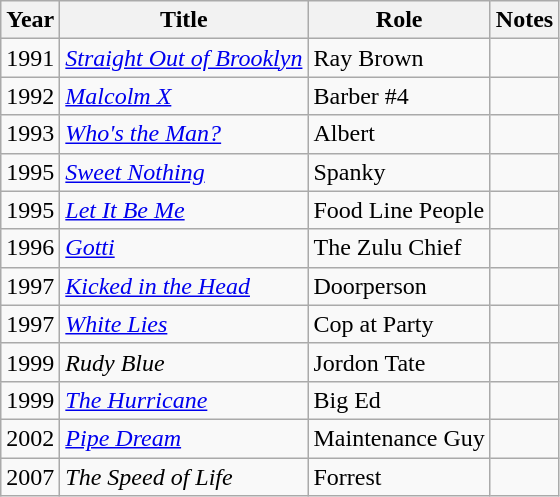<table class="wikitable">
<tr>
<th>Year</th>
<th>Title</th>
<th>Role</th>
<th>Notes</th>
</tr>
<tr>
<td>1991</td>
<td><em><a href='#'>Straight Out of Brooklyn</a></em></td>
<td>Ray Brown</td>
<td></td>
</tr>
<tr>
<td>1992</td>
<td><em><a href='#'>Malcolm X</a></em></td>
<td>Barber #4</td>
<td></td>
</tr>
<tr>
<td>1993</td>
<td><em><a href='#'>Who's the Man?</a></em></td>
<td>Albert</td>
<td></td>
</tr>
<tr>
<td>1995</td>
<td><em><a href='#'>Sweet Nothing</a></em></td>
<td>Spanky</td>
<td></td>
</tr>
<tr>
<td>1995</td>
<td><em><a href='#'>Let It Be Me</a></em></td>
<td>Food Line People</td>
<td></td>
</tr>
<tr>
<td>1996</td>
<td><em><a href='#'>Gotti</a></em></td>
<td>The Zulu Chief</td>
<td></td>
</tr>
<tr>
<td>1997</td>
<td><em><a href='#'>Kicked in the Head</a></em></td>
<td>Doorperson</td>
<td></td>
</tr>
<tr>
<td>1997</td>
<td><em><a href='#'>White Lies</a></em></td>
<td>Cop at Party</td>
<td></td>
</tr>
<tr>
<td>1999</td>
<td><em>Rudy Blue</em></td>
<td>Jordon Tate</td>
<td></td>
</tr>
<tr>
<td>1999</td>
<td><em><a href='#'>The Hurricane</a></em></td>
<td>Big Ed</td>
<td></td>
</tr>
<tr>
<td>2002</td>
<td><em><a href='#'>Pipe Dream</a></em></td>
<td>Maintenance Guy</td>
<td></td>
</tr>
<tr>
<td>2007</td>
<td><em>The Speed of Life</em></td>
<td>Forrest</td>
<td></td>
</tr>
</table>
